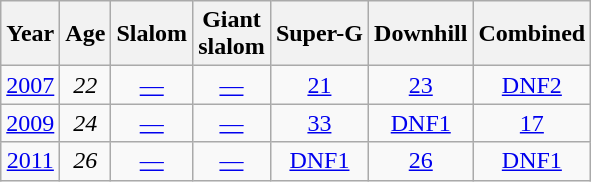<table class=wikitable style="text-align:center">
<tr>
<th>Year</th>
<th>Age</th>
<th>Slalom</th>
<th>Giant<br>slalom</th>
<th>Super-G</th>
<th>Downhill</th>
<th>Combined</th>
</tr>
<tr>
<td><a href='#'>2007</a></td>
<td><em>22</em></td>
<td><a href='#'>—</a></td>
<td><a href='#'>—</a></td>
<td><a href='#'>21</a></td>
<td><a href='#'>23</a></td>
<td><a href='#'>DNF2</a></td>
</tr>
<tr>
<td><a href='#'>2009</a></td>
<td><em>24</em></td>
<td><a href='#'>—</a></td>
<td><a href='#'>—</a></td>
<td><a href='#'>33</a></td>
<td><a href='#'>DNF1</a></td>
<td><a href='#'>17</a></td>
</tr>
<tr>
<td><a href='#'>2011</a></td>
<td><em>26</em></td>
<td><a href='#'>—</a></td>
<td><a href='#'>—</a></td>
<td><a href='#'>DNF1</a></td>
<td><a href='#'>26</a></td>
<td><a href='#'>DNF1</a></td>
</tr>
</table>
